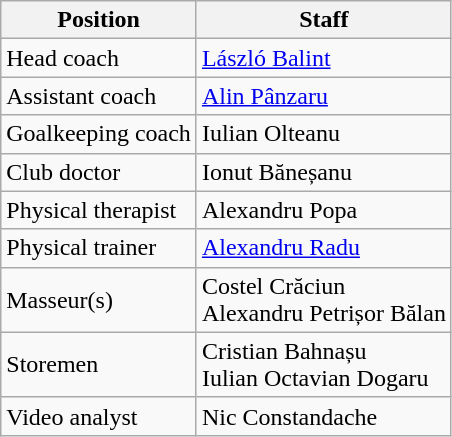<table class=wikitable>
<tr>
<th>Position</th>
<th>Staff</th>
</tr>
<tr>
<td>Head coach</td>
<td> <a href='#'>László Balint</a></td>
</tr>
<tr>
<td>Assistant coach</td>
<td> <a href='#'>Alin Pânzaru</a></td>
</tr>
<tr>
<td>Goalkeeping coach</td>
<td> Iulian Olteanu</td>
</tr>
<tr>
<td>Club doctor</td>
<td> Ionut Băneșanu</td>
</tr>
<tr>
<td>Physical therapist</td>
<td> Alexandru Popa</td>
</tr>
<tr>
<td>Physical trainer</td>
<td> <a href='#'>Alexandru Radu</a></td>
</tr>
<tr>
<td>Masseur(s)</td>
<td> Costel Crăciun <br>  Alexandru Petrișor Bălan</td>
</tr>
<tr>
<td>Storemen</td>
<td> Cristian Bahnașu <br>  Iulian Octavian Dogaru</td>
</tr>
<tr>
<td>Video analyst</td>
<td> Nic Constandache</td>
</tr>
</table>
